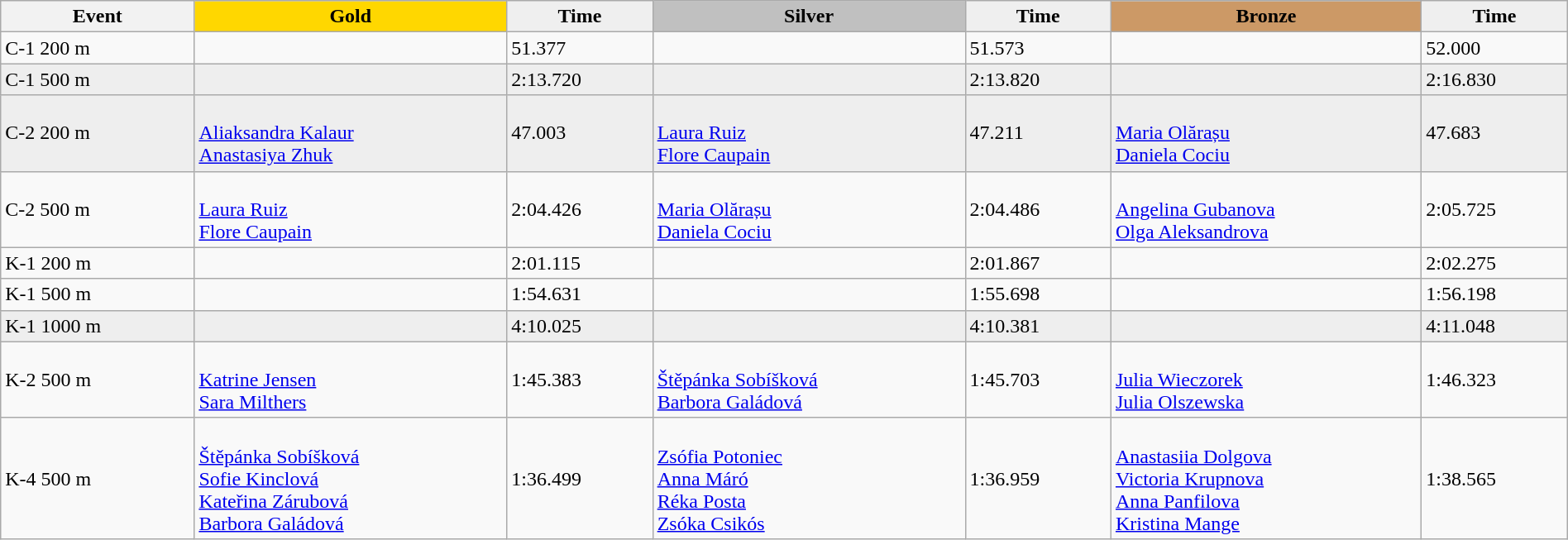<table class="wikitable" width=100%>
<tr>
<th>Event</th>
<td align=center bgcolor="gold"><strong>Gold</strong></td>
<td align=center bgcolor="EFEFEF"><strong>Time</strong></td>
<td align=center bgcolor="silver"><strong>Silver</strong></td>
<td align=center bgcolor="EFEFEF"><strong>Time</strong></td>
<td align=center bgcolor="CC9966"><strong>Bronze</strong></td>
<td align=center bgcolor="EFEFEF"><strong>Time</strong></td>
</tr>
<tr>
<td>C-1 200 m </td>
<td></td>
<td>51.377</td>
<td></td>
<td>51.573</td>
<td></td>
<td>52.000</td>
</tr>
<tr style="background:#eee; width:100%;">
<td>C-1 500 m</td>
<td></td>
<td>2:13.720</td>
<td></td>
<td>2:13.820</td>
<td></td>
<td>2:16.830</td>
</tr>
<tr style="background:#eee; width:100%;">
<td>C-2 200 m</td>
<td><br><a href='#'>Aliaksandra Kalaur</a><br><a href='#'>Anastasiya Zhuk</a></td>
<td>47.003</td>
<td><br><a href='#'>Laura Ruiz</a><br><a href='#'>Flore Caupain</a></td>
<td>47.211</td>
<td><br><a href='#'>Maria Olărașu</a><br><a href='#'>Daniela Cociu</a></td>
<td>47.683</td>
</tr>
<tr>
<td>C-2 500 m </td>
<td><br><a href='#'>Laura Ruiz</a><br><a href='#'>Flore Caupain</a></td>
<td>2:04.426</td>
<td><br><a href='#'>Maria Olărașu</a><br><a href='#'>Daniela Cociu</a></td>
<td>2:04.486</td>
<td><br><a href='#'>Angelina Gubanova</a><br><a href='#'>Olga Aleksandrova</a></td>
<td>2:05.725</td>
</tr>
<tr>
<td>K-1 200 m </td>
<td></td>
<td>2:01.115</td>
<td></td>
<td>2:01.867</td>
<td></td>
<td>2:02.275</td>
</tr>
<tr>
<td>K-1 500 m </td>
<td></td>
<td>1:54.631</td>
<td></td>
<td>1:55.698</td>
<td></td>
<td>1:56.198</td>
</tr>
<tr style="background:#eee; width:100%;">
<td>K-1 1000 m</td>
<td></td>
<td>4:10.025</td>
<td></td>
<td>4:10.381</td>
<td></td>
<td>4:11.048</td>
</tr>
<tr>
<td>K-2 500 m </td>
<td><br><a href='#'>Katrine Jensen</a><br><a href='#'>Sara Milthers</a></td>
<td>1:45.383</td>
<td><br><a href='#'>Štěpánka Sobíšková</a><br><a href='#'>Barbora Galádová</a></td>
<td>1:45.703</td>
<td><br><a href='#'>Julia Wieczorek</a><br><a href='#'>Julia Olszewska</a></td>
<td>1:46.323</td>
</tr>
<tr>
<td>K-4 500 m </td>
<td><br><a href='#'>Štěpánka Sobíšková</a><br><a href='#'>Sofie Kinclová</a><br><a href='#'>Kateřina Zárubová</a><br><a href='#'>Barbora Galádová</a></td>
<td>1:36.499</td>
<td><br><a href='#'>Zsófia Potoniec</a><br><a href='#'>Anna Máró</a><br><a href='#'>Réka Posta</a><br><a href='#'>Zsóka Csikós</a></td>
<td>1:36.959</td>
<td><br><a href='#'>Anastasiia Dolgova</a><br><a href='#'>Victoria Krupnova</a><br><a href='#'>Anna Panfilova</a><br><a href='#'>Kristina Mange</a></td>
<td>1:38.565</td>
</tr>
</table>
